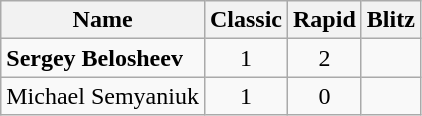<table class="wikitable">
<tr>
<th>Name</th>
<th>Classic</th>
<th>Rapid</th>
<th>Blitz</th>
</tr>
<tr align="center">
<td align="left"><strong> Sergey Belosheev</strong></td>
<td>1</td>
<td>2</td>
<td></td>
</tr>
<tr align="center">
<td align="left"> Michael Semyaniuk</td>
<td>1</td>
<td>0</td>
<td></td>
</tr>
</table>
